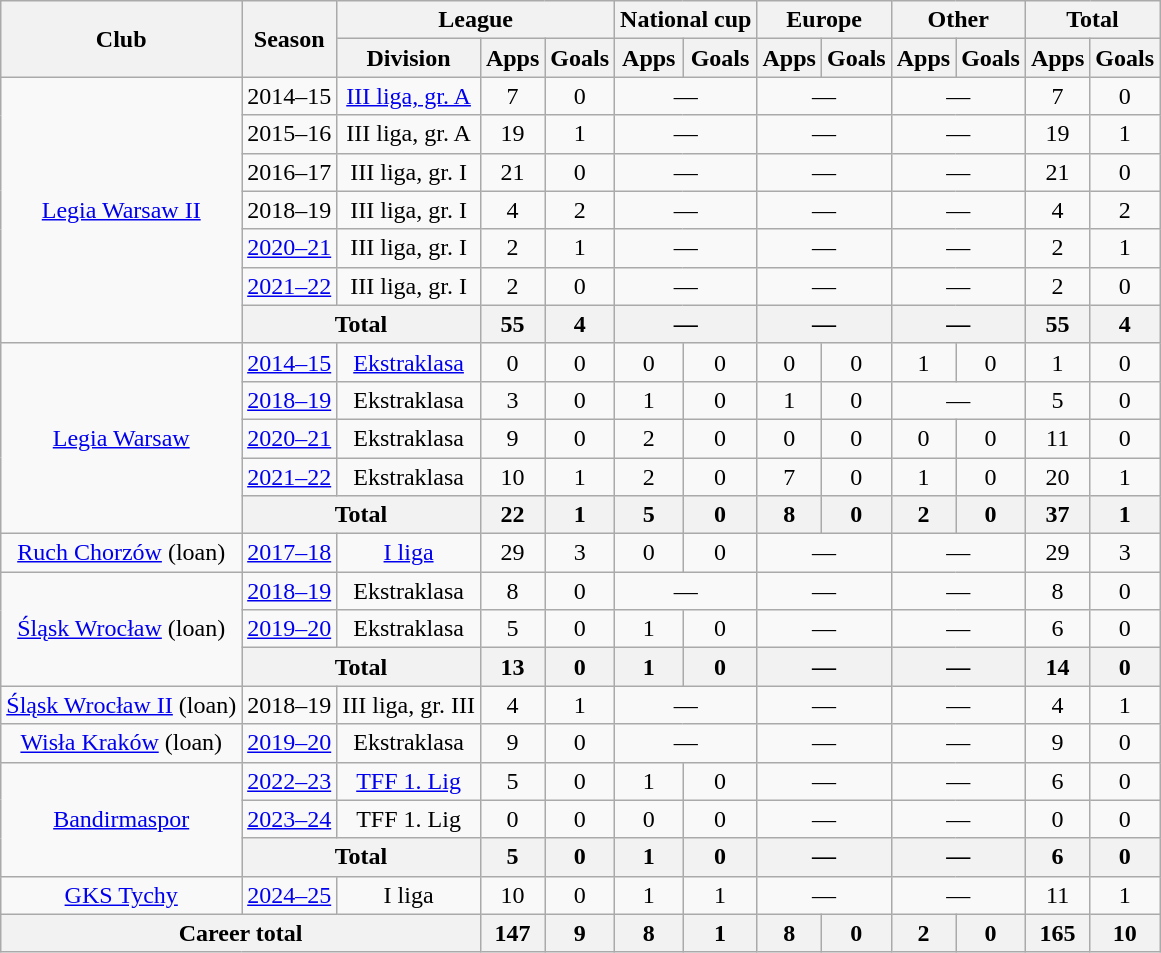<table class="wikitable" style="text-align: center;">
<tr>
<th rowspan="2">Club</th>
<th rowspan="2">Season</th>
<th colspan="3">League</th>
<th colspan="2">National cup</th>
<th colspan="2">Europe</th>
<th colspan="2">Other</th>
<th colspan="2">Total</th>
</tr>
<tr>
<th>Division</th>
<th>Apps</th>
<th>Goals</th>
<th>Apps</th>
<th>Goals</th>
<th>Apps</th>
<th>Goals</th>
<th>Apps</th>
<th>Goals</th>
<th>Apps</th>
<th>Goals</th>
</tr>
<tr>
<td rowspan="7"><a href='#'>Legia Warsaw II</a></td>
<td>2014–15</td>
<td><a href='#'>III liga, gr. A</a></td>
<td>7</td>
<td>0</td>
<td colspan="2">—</td>
<td colspan="2">—</td>
<td colspan="2">—</td>
<td>7</td>
<td>0</td>
</tr>
<tr>
<td>2015–16</td>
<td>III liga, gr. A</td>
<td>19</td>
<td>1</td>
<td colspan="2">—</td>
<td colspan="2">—</td>
<td colspan="2">—</td>
<td>19</td>
<td>1</td>
</tr>
<tr>
<td>2016–17</td>
<td>III liga, gr. I</td>
<td>21</td>
<td>0</td>
<td colspan="2">—</td>
<td colspan="2">—</td>
<td colspan="2">—</td>
<td>21</td>
<td>0</td>
</tr>
<tr>
<td>2018–19</td>
<td>III liga, gr. I</td>
<td>4</td>
<td>2</td>
<td colspan="2">—</td>
<td colspan="2">—</td>
<td colspan="2">—</td>
<td>4</td>
<td>2</td>
</tr>
<tr>
<td><a href='#'>2020–21</a></td>
<td>III liga, gr. I</td>
<td>2</td>
<td>1</td>
<td colspan="2">—</td>
<td colspan="2">—</td>
<td colspan="2">—</td>
<td>2</td>
<td>1</td>
</tr>
<tr>
<td><a href='#'>2021–22</a></td>
<td>III liga, gr. I</td>
<td>2</td>
<td>0</td>
<td colspan="2">—</td>
<td colspan="2">—</td>
<td colspan="2">—</td>
<td>2</td>
<td>0</td>
</tr>
<tr>
<th colspan="2">Total</th>
<th>55</th>
<th>4</th>
<th colspan="2">—</th>
<th colspan="2">—</th>
<th colspan="2">—</th>
<th>55</th>
<th>4</th>
</tr>
<tr>
<td rowspan="5"><a href='#'>Legia Warsaw</a></td>
<td><a href='#'>2014–15</a></td>
<td><a href='#'>Ekstraklasa</a></td>
<td>0</td>
<td>0</td>
<td>0</td>
<td>0</td>
<td>0</td>
<td>0</td>
<td>1</td>
<td>0</td>
<td>1</td>
<td>0</td>
</tr>
<tr>
<td><a href='#'>2018–19</a></td>
<td>Ekstraklasa</td>
<td>3</td>
<td>0</td>
<td>1</td>
<td>0</td>
<td>1</td>
<td>0</td>
<td colspan="2">—</td>
<td>5</td>
<td>0</td>
</tr>
<tr>
<td><a href='#'>2020–21</a></td>
<td>Ekstraklasa</td>
<td>9</td>
<td>0</td>
<td>2</td>
<td>0</td>
<td>0</td>
<td>0</td>
<td>0</td>
<td>0</td>
<td>11</td>
<td>0</td>
</tr>
<tr>
<td><a href='#'>2021–22</a></td>
<td>Ekstraklasa</td>
<td>10</td>
<td>1</td>
<td>2</td>
<td>0</td>
<td>7</td>
<td>0</td>
<td>1</td>
<td>0</td>
<td>20</td>
<td>1</td>
</tr>
<tr>
<th colspan="2">Total</th>
<th>22</th>
<th>1</th>
<th>5</th>
<th>0</th>
<th>8</th>
<th>0</th>
<th>2</th>
<th>0</th>
<th>37</th>
<th>1</th>
</tr>
<tr>
<td><a href='#'>Ruch Chorzów</a> (loan)</td>
<td><a href='#'>2017–18</a></td>
<td><a href='#'>I liga</a></td>
<td>29</td>
<td>3</td>
<td>0</td>
<td>0</td>
<td colspan="2">—</td>
<td colspan="2">—</td>
<td>29</td>
<td>3</td>
</tr>
<tr>
<td rowspan="3"><a href='#'>Śląsk Wrocław</a> (loan)</td>
<td><a href='#'>2018–19</a></td>
<td>Ekstraklasa</td>
<td>8</td>
<td>0</td>
<td colspan="2">—</td>
<td colspan="2">—</td>
<td colspan="2">—</td>
<td>8</td>
<td>0</td>
</tr>
<tr>
<td><a href='#'>2019–20</a></td>
<td>Ekstraklasa</td>
<td>5</td>
<td>0</td>
<td>1</td>
<td>0</td>
<td colspan="2">—</td>
<td colspan="2">—</td>
<td>6</td>
<td>0</td>
</tr>
<tr>
<th colspan="2">Total</th>
<th>13</th>
<th>0</th>
<th>1</th>
<th>0</th>
<th colspan="2">—</th>
<th colspan="2">—</th>
<th>14</th>
<th>0</th>
</tr>
<tr>
<td><a href='#'>Śląsk Wrocław II</a> (loan)</td>
<td>2018–19</td>
<td>III liga, gr. III</td>
<td>4</td>
<td>1</td>
<td colspan="2">—</td>
<td colspan="2">—</td>
<td colspan="2">—</td>
<td>4</td>
<td>1</td>
</tr>
<tr>
<td><a href='#'>Wisła Kraków</a> (loan)</td>
<td><a href='#'>2019–20</a></td>
<td>Ekstraklasa</td>
<td>9</td>
<td>0</td>
<td colspan="2">—</td>
<td colspan="2">—</td>
<td colspan="2">—</td>
<td>9</td>
<td>0</td>
</tr>
<tr>
<td rowspan="3"><a href='#'>Bandirmaspor</a></td>
<td><a href='#'>2022–23</a></td>
<td><a href='#'>TFF 1. Lig</a></td>
<td>5</td>
<td>0</td>
<td>1</td>
<td>0</td>
<td colspan="2">—</td>
<td colspan="2">—</td>
<td>6</td>
<td>0</td>
</tr>
<tr>
<td><a href='#'>2023–24</a></td>
<td>TFF 1. Lig</td>
<td>0</td>
<td>0</td>
<td>0</td>
<td>0</td>
<td colspan="2">—</td>
<td colspan="2">—</td>
<td>0</td>
<td>0</td>
</tr>
<tr>
<th colspan="2">Total</th>
<th>5</th>
<th>0</th>
<th>1</th>
<th>0</th>
<th colspan="2">—</th>
<th colspan="2">—</th>
<th>6</th>
<th>0</th>
</tr>
<tr>
<td><a href='#'>GKS Tychy</a></td>
<td><a href='#'>2024–25</a></td>
<td>I liga</td>
<td>10</td>
<td>0</td>
<td>1</td>
<td>1</td>
<td colspan="2">—</td>
<td colspan="2">—</td>
<td>11</td>
<td>1</td>
</tr>
<tr>
<th colspan="3">Career total</th>
<th>147</th>
<th>9</th>
<th>8</th>
<th>1</th>
<th>8</th>
<th>0</th>
<th>2</th>
<th>0</th>
<th>165</th>
<th>10</th>
</tr>
</table>
